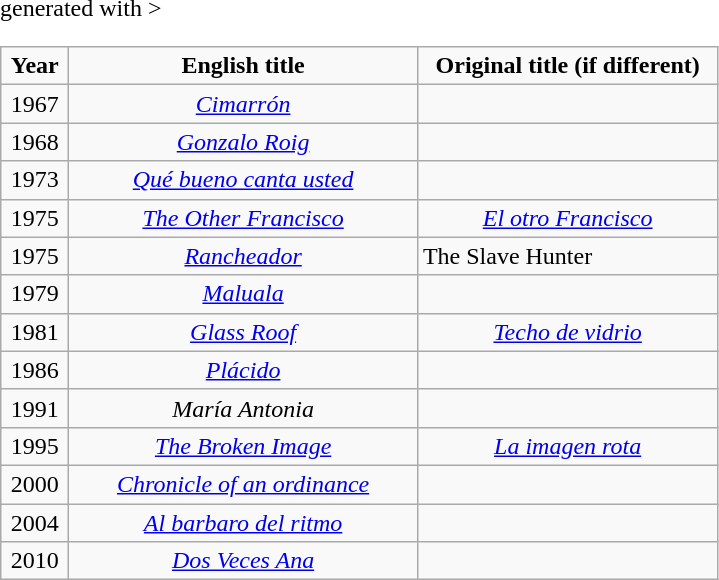<table class="wikitable" <hiddentext>generated with >
<tr style="font-weight:bold" align="center" valign="bottom">
<td width="38" height="13">Year</td>
<td width="225">English title</td>
<td width="193">Original title (if different)</td>
</tr>
<tr>
<td height="13" align="center" valign="bottom">1967</td>
<td style="font-style:Italic" align="center" valign="bottom"><a href='#'>Cimarrón</a></td>
<td valign="bottom"> </td>
</tr>
<tr>
<td height="13" align="center" valign="bottom">1968</td>
<td style="font-style:Italic" align="center" valign="bottom"><a href='#'>Gonzalo Roig</a></td>
<td valign="bottom"> </td>
</tr>
<tr>
<td height="13" align="center" valign="bottom">1973</td>
<td style="font-style:Italic" align="center" valign="bottom"><a href='#'>Qué bueno canta usted</a></td>
<td valign="bottom"> </td>
</tr>
<tr align="center" valign="bottom">
<td height="13">1975</td>
<td style="font-style:Italic"><a href='#'>The Other Francisco</a></td>
<td style="font-style:Italic"><a href='#'>El otro Francisco</a></td>
</tr>
<tr>
<td height="13" align="center" valign="bottom">1975</td>
<td style="font-style:Italic" align="center" valign="bottom"><a href='#'>Rancheador</a></td>
<td valign="bottom">The Slave Hunter</td>
</tr>
<tr>
<td height="13" align="center" valign="bottom">1979</td>
<td style="font-style:Italic" align="center" valign="bottom"><a href='#'>Maluala</a></td>
<td valign="bottom"> </td>
</tr>
<tr align="center" valign="bottom">
<td height="13">1981</td>
<td style="font-style:Italic"><a href='#'>Glass Roof</a></td>
<td style="font-style:Italic"><a href='#'>Techo de vidrio</a></td>
</tr>
<tr>
<td height="13" align="center" valign="bottom">1986</td>
<td style="font-style:Italic" align="center" valign="bottom"><a href='#'>Plácido</a></td>
<td valign="bottom"> </td>
</tr>
<tr>
<td height="13" align="center" valign="bottom">1991</td>
<td style="font-style:Italic" align="center" valign="bottom">María Antonia</td>
<td valign="bottom"> </td>
</tr>
<tr align="center" valign="bottom">
<td height="13">1995</td>
<td style="font-style:Italic"><a href='#'>The Broken Image</a></td>
<td style="font-style:Italic"><a href='#'>La imagen rota</a></td>
</tr>
<tr>
<td height="13" align="center" valign="bottom">2000</td>
<td style="font-style:Italic" align="center" valign="bottom"><a href='#'>Chronicle of an ordinance</a></td>
<td valign="bottom"> </td>
</tr>
<tr>
<td height="13" align="center" valign="bottom">2004</td>
<td style="font-style:Italic" align="center" valign="bottom"><a href='#'>Al barbaro del ritmo</a></td>
<td valign="bottom"> </td>
</tr>
<tr>
<td height="13" align="center" valign="bottom">2010</td>
<td style="font-style:Italic" align="center" valign="bottom"><a href='#'>Dos Veces Ana</a></td>
<td valign="bottom"> </td>
</tr>
</table>
